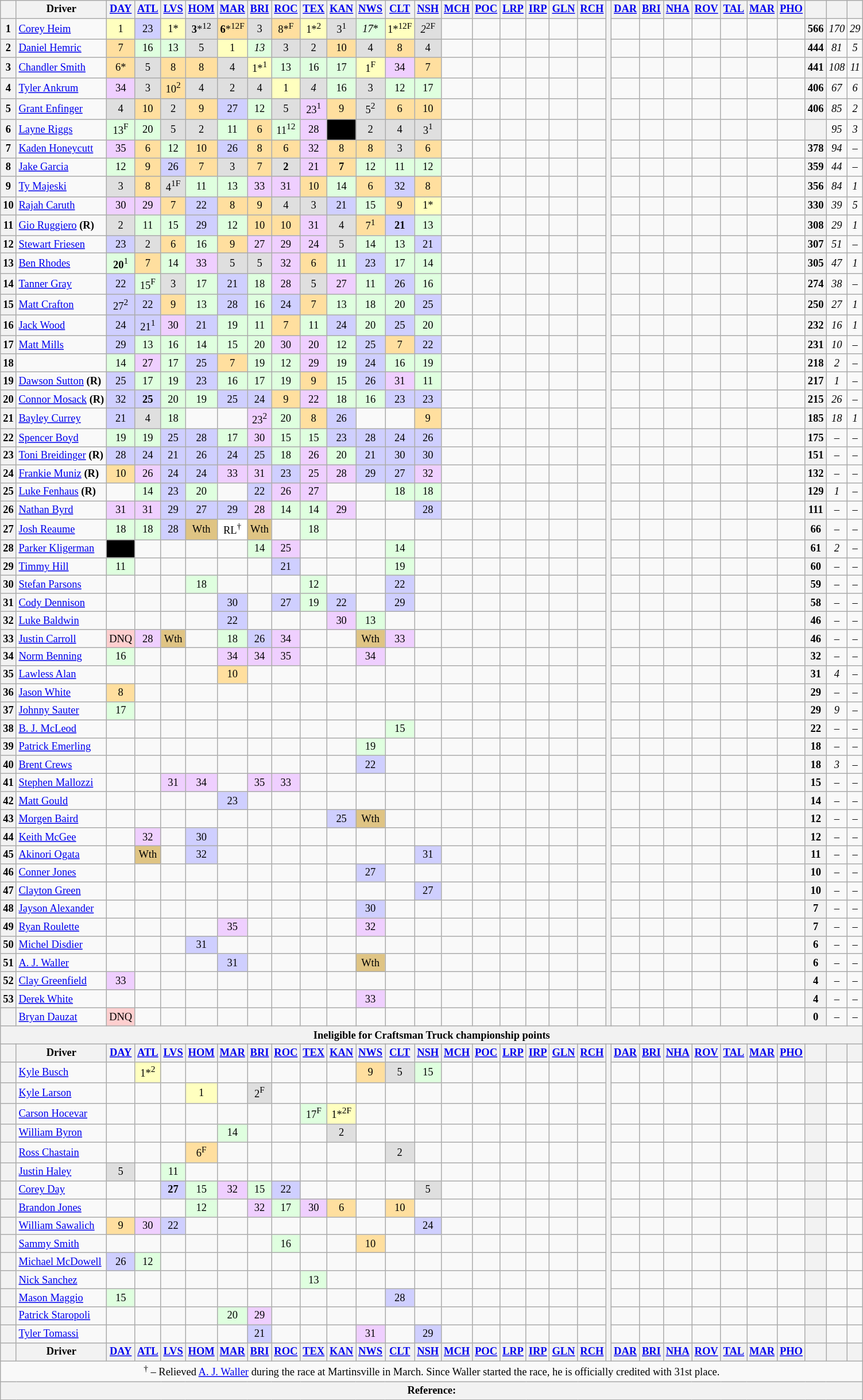<table class="wikitable" style="font-size:77%; text-align:center">
<tr style="vertical-align:top">
<th style="vertical-align:middle"></th>
<th style="vertical-align:middle">Driver</th>
<th><a href='#'>DAY</a></th>
<th><a href='#'>ATL</a></th>
<th><a href='#'>LVS</a></th>
<th><a href='#'>HOM</a></th>
<th><a href='#'>MAR</a></th>
<th><a href='#'>BRI</a></th>
<th><a href='#'>ROC</a></th>
<th><a href='#'>TEX</a></th>
<th><a href='#'>KAN</a></th>
<th><a href='#'>NWS</a></th>
<th><a href='#'>CLT</a></th>
<th><a href='#'>NSH</a></th>
<th><a href='#'>MCH</a></th>
<th><a href='#'>POC</a></th>
<th><a href='#'>LRP</a></th>
<th><a href='#'>IRP</a></th>
<th><a href='#'>GLN</a></th>
<th><a href='#'>RCH</a></th>
<th rowspan=55></th>
<th><a href='#'>DAR</a></th>
<th><a href='#'>BRI</a></th>
<th><a href='#'>NHA</a></th>
<th><a href='#'>ROV</a></th>
<th><a href='#'>TAL</a></th>
<th><a href='#'>MAR</a></th>
<th><a href='#'>PHO</a></th>
<th style="vertical-align:middle"></th>
<th style="vertical-align:middle"></th>
<th style="vertical-align:middle"></th>
</tr>
<tr>
<th>1</th>
<td style="text-align:left"><a href='#'>Corey Heim</a></td>
<td style="background:#FFFFBF;">1</td>
<td style="background:#CFCFFF;">23</td>
<td style="background:#FFFFBF;">1*</td>
<td style="background:#DFDFDF;"><strong>3</strong>*<sup>12</sup></td>
<td style="background:#FFDF9F;"><strong>6</strong>*<sup>12F</sup></td>
<td style="background:#DFDFDF;">3</td>
<td style="background:#FFDF9F;">8*<sup>F</sup></td>
<td style="background:#FFFFBF;">1*<sup>2</sup></td>
<td style="background:#DFDFDF;">3<sup>1</sup></td>
<td style="background:#DFFFDF;"><em>17</em>*</td>
<td style="background:#FFFFBF;">1*<sup>12F</sup></td>
<td style="background:#DFDFDF;"><em>2</em><sup>2F</sup></td>
<td style="background:#;"></td>
<td></td>
<td></td>
<td></td>
<td></td>
<td></td>
<td></td>
<td></td>
<td></td>
<td></td>
<td></td>
<td></td>
<td></td>
<th>566</th>
<td><em>170</em></td>
<td><em>29</em></td>
</tr>
<tr>
<th>2</th>
<td style="text-align:left"><a href='#'>Daniel Hemric</a></td>
<td style="background:#FFDF9F;">7</td>
<td style="background:#DFFFDF;">16</td>
<td style="background:#DFFFDF;">13</td>
<td style="background:#DFDFDF;">5</td>
<td style="background:#FFFFBF;">1</td>
<td style="background:#DFFFDF;"><em>13</em></td>
<td style="background:#DFDFDF;">3</td>
<td style="background:#DFDFDF;">2</td>
<td style="background:#FFDF9F;">10</td>
<td style="background:#DFDFDF;">4</td>
<td style="background:#FFDF9F;">8</td>
<td style="background:#DFDFDF;">4</td>
<td style="background:#;"></td>
<td></td>
<td></td>
<td></td>
<td></td>
<td></td>
<td></td>
<td></td>
<td></td>
<td></td>
<td></td>
<td></td>
<td></td>
<th>444</th>
<td><em>81</em></td>
<td><em>5</em></td>
</tr>
<tr>
<th>3</th>
<td style="text-align:left"><a href='#'>Chandler Smith</a></td>
<td style="background:#FFDF9F;">6*</td>
<td style="background:#DFDFDF;">5</td>
<td style="background:#FFDF9F;">8</td>
<td style="background:#FFDF9F;">8</td>
<td style="background:#DFDFDF;">4</td>
<td style="background:#FFFFBF;">1*<sup>1</sup></td>
<td style="background:#DFFFDF;">13</td>
<td style="background:#DFFFDF;">16</td>
<td style="background:#DFFFDF;">17</td>
<td style="background:#FFFFBF;">1<sup>F</sup></td>
<td style="background:#EFCFFF;">34</td>
<td style="background:#FFDF9F;">7</td>
<td style="background:#;"></td>
<td></td>
<td></td>
<td></td>
<td></td>
<td></td>
<td></td>
<td></td>
<td></td>
<td></td>
<td></td>
<td></td>
<td></td>
<th>441</th>
<td><em>108</em></td>
<td><em>11</em></td>
</tr>
<tr>
<th>4</th>
<td style="text-align:left"><a href='#'>Tyler Ankrum</a></td>
<td style="background:#EFCFFF;">34</td>
<td style="background:#DFDFDF;">3</td>
<td style="background:#FFDF9F;">10<sup>2</sup></td>
<td style="background:#DFDFDF;">4</td>
<td style="background:#DFDFDF;">2</td>
<td style="background:#DFDFDF;">4</td>
<td style="background:#FFFFBF;">1</td>
<td style="background:#DFDFDF;"><em>4</em></td>
<td style="background:#DFFFDF;">16</td>
<td style="background:#DFDFDF;">3</td>
<td style="background:#DFFFDF;">12</td>
<td style="background:#DFFFDF;">17</td>
<td style="background:#;"></td>
<td></td>
<td></td>
<td></td>
<td></td>
<td></td>
<td></td>
<td></td>
<td></td>
<td></td>
<td></td>
<td></td>
<td></td>
<th>406</th>
<td><em>67</em></td>
<td><em>6</em></td>
</tr>
<tr>
<th>5</th>
<td style="text-align:left"><a href='#'>Grant Enfinger</a></td>
<td style="background:#DFDFDF;">4</td>
<td style="background:#FFDF9F;">10</td>
<td style="background:#DFDFDF;">2</td>
<td style="background:#FFDF9F;">9</td>
<td style="background:#CFCFFF;">27</td>
<td style="background:#DFFFDF;">12</td>
<td style="background:#DFDFDF;">5</td>
<td style="background:#EFCFFF;">23<sup>1</sup></td>
<td style="background:#FFDF9F;">9</td>
<td style="background:#DFDFDF;">5<sup>2</sup></td>
<td style="background:#FFDF9F;">6</td>
<td style="background:#FFDF9F;">10</td>
<td style="background:#;"></td>
<td></td>
<td></td>
<td></td>
<td></td>
<td></td>
<td></td>
<td></td>
<td></td>
<td></td>
<td></td>
<td></td>
<td></td>
<th>406</th>
<td><em>85</em></td>
<td><em>2</em></td>
</tr>
<tr>
<th>6</th>
<td style="text-align:left"><a href='#'>Layne Riggs</a></td>
<td style="background:#DFFFDF;">13<sup>F</sup></td>
<td style="background:#DFFFDF;">20</td>
<td style="background:#DFDFDF;">5</td>
<td style="background:#DFDFDF;">2</td>
<td style="background:#DFFFDF;">11</td>
<td style="background:#FFDF9F;">6</td>
<td style="background:#DFFFDF;">11<sup>12</sup></td>
<td style="background:#EFCFFF;">28</td>
<td style="background:#000000; color:white;"></td>
<td style="background:#DFDFDF;">2</td>
<td style="background:#DFDFDF;">4</td>
<td style="background:#DFDFDF;">3<sup>1</sup></td>
<td style="background:#;"></td>
<td></td>
<td></td>
<td></td>
<td></td>
<td></td>
<td></td>
<td></td>
<td></td>
<td></td>
<td></td>
<td></td>
<td></td>
<th></th>
<td><em>95</em></td>
<td><em>3</em></td>
</tr>
<tr>
<th>7</th>
<td style="text-align:left"><a href='#'>Kaden Honeycutt</a></td>
<td style="background:#EFCFFF;">35</td>
<td style="background:#FFDF9F;">6</td>
<td style="background:#DFFFDF;">12</td>
<td style="background:#FFDF9F;">10</td>
<td style="background:#CFCFFF;">26</td>
<td style="background:#FFDF9F;">8</td>
<td style="background:#FFDF9F;">6</td>
<td style="background:#EFCFFF;">32</td>
<td style="background:#FFDF9F;">8</td>
<td style="background:#FFDF9F;">8</td>
<td style="background:#DFDFDF;">3</td>
<td style="background:#FFDF9F;">6</td>
<td style="background:#;"></td>
<td></td>
<td></td>
<td></td>
<td></td>
<td></td>
<td></td>
<td></td>
<td></td>
<td></td>
<td></td>
<td></td>
<td></td>
<th>378</th>
<td><em>94</em></td>
<td><em>–</em></td>
</tr>
<tr>
<th>8</th>
<td style="text-align:left"><a href='#'>Jake Garcia</a></td>
<td style="background:#DFFFDF;">12</td>
<td style="background:#FFDF9F;">9</td>
<td style="background:#CFCFFF;">26</td>
<td style="background:#FFDF9F;">7</td>
<td style="background:#DFDFDF;">3</td>
<td style="background:#FFDF9F;">7</td>
<td style="background:#DFDFDF;"><strong>2</strong></td>
<td style="background:#EFCFFF;">21</td>
<td style="background:#FFDF9F;"><strong>7</strong></td>
<td style="background:#DFFFDF;">12</td>
<td style="background:#DFFFDF;">11</td>
<td style="background:#DFFFDF;">12</td>
<td style="background:#;"></td>
<td></td>
<td></td>
<td></td>
<td></td>
<td></td>
<td></td>
<td></td>
<td></td>
<td></td>
<td></td>
<td></td>
<td></td>
<th>359</th>
<td><em>44</em></td>
<td><em>–</em></td>
</tr>
<tr>
<th>9</th>
<td style="text-align:left"><a href='#'>Ty Majeski</a></td>
<td style="background:#DFDFDF;">3</td>
<td style="background:#FFDF9F;">8</td>
<td style="background:#DFDFDF;">4<sup>1F</sup></td>
<td style="background:#DFFFDF;">11</td>
<td style="background:#DFFFDF;">13</td>
<td style="background:#EFCFFF;">33</td>
<td style="background:#EFCFFF;">31</td>
<td style="background:#FFDF9F;">10</td>
<td style="background:#DFFFDF;">14</td>
<td style="background:#FFDF9F;">6</td>
<td style="background:#CFCFFF;">32</td>
<td style="background:#FFDF9F;">8</td>
<td style="background:#;"></td>
<td></td>
<td></td>
<td></td>
<td></td>
<td></td>
<td></td>
<td></td>
<td></td>
<td></td>
<td></td>
<td></td>
<td></td>
<th>356</th>
<td><em>84</em></td>
<td><em>1</em></td>
</tr>
<tr>
<th>10</th>
<td style="text-align:left"><a href='#'>Rajah Caruth</a></td>
<td style="background:#EFCFFF;">30</td>
<td style="background:#EFCFFF;">29</td>
<td style="background:#FFDF9F;">7</td>
<td style="background:#CFCFFF;">22</td>
<td style="background:#FFDF9F;">8</td>
<td style="background:#FFDF9F;">9</td>
<td style="background:#DFDFDF;">4</td>
<td style="background:#DFDFDF;">3</td>
<td style="background:#CFCFFF;">21</td>
<td style="background:#DFFFDF;">15</td>
<td style="background:#FFDF9F;">9</td>
<td style="background:#FFFFBF;">1*</td>
<td style="background:#;"></td>
<td></td>
<td></td>
<td></td>
<td></td>
<td></td>
<td></td>
<td></td>
<td></td>
<td></td>
<td></td>
<td></td>
<td></td>
<th>330</th>
<td><em>39</em></td>
<td><em>5</em></td>
</tr>
<tr>
<th>11</th>
<td style="text-align:left"><a href='#'>Gio Ruggiero</a> <strong>(R)</strong></td>
<td style="background:#DFDFDF;">2</td>
<td style="background:#DFFFDF;">11</td>
<td style="background:#DFFFDF;">15</td>
<td style="background:#CFCFFF;">29</td>
<td style="background:#DFFFDF;">12</td>
<td style="background:#FFDF9F;">10</td>
<td style="background:#FFDF9F;">10</td>
<td style="background:#EFCFFF;">31</td>
<td style="background:#DFDFDF;">4</td>
<td style="background:#FFDF9F;">7<sup>1</sup></td>
<td style="background:#CFCFFF;"><strong>21</strong></td>
<td style="background:#DFFFDF;">13</td>
<td style="background:#;"></td>
<td></td>
<td></td>
<td></td>
<td></td>
<td></td>
<td></td>
<td></td>
<td></td>
<td></td>
<td></td>
<td></td>
<td></td>
<th>308</th>
<td><em>29</em></td>
<td><em>1</em></td>
</tr>
<tr>
<th>12</th>
<td style="text-align:left"><a href='#'>Stewart Friesen</a></td>
<td style="background:#CFCFFF;">23</td>
<td style="background:#DFDFDF;">2</td>
<td style="background:#FFDF9F;">6</td>
<td style="background:#DFFFDF;">16</td>
<td style="background:#FFDF9F;">9</td>
<td style="background:#EFCFFF;">27</td>
<td style="background:#EFCFFF;">29</td>
<td style="background:#EFCFFF;">24</td>
<td style="background:#DFDFDF;">5</td>
<td style="background:#DFFFDF;">14</td>
<td style="background:#DFFFDF;">13</td>
<td style="background:#CFCFFF;">21</td>
<td style="background:#;"></td>
<td></td>
<td></td>
<td></td>
<td></td>
<td></td>
<td></td>
<td></td>
<td></td>
<td></td>
<td></td>
<td></td>
<td></td>
<th>307</th>
<td><em>51</em></td>
<td><em>–</em></td>
</tr>
<tr>
<th>13</th>
<td style="text-align:left"><a href='#'>Ben Rhodes</a></td>
<td style="background:#DFFFDF;"><strong>20</strong><sup>1</sup></td>
<td style="background:#FFDF9F;">7</td>
<td style="background:#DFFFDF;">14</td>
<td style="background:#EFCFFF;">33</td>
<td style="background:#DFDFDF;">5</td>
<td style="background:#DFDFDF;">5</td>
<td style="background:#EFCFFF;">32</td>
<td style="background:#FFDF9F;">6</td>
<td style="background:#DFFFDF;">11</td>
<td style="background:#CFCFFF;">23</td>
<td style="background:#DFFFDF;">17</td>
<td style="background:#DFFFDF;">14</td>
<td style="background:#;"></td>
<td></td>
<td></td>
<td></td>
<td></td>
<td></td>
<td></td>
<td></td>
<td></td>
<td></td>
<td></td>
<td></td>
<td></td>
<th>305</th>
<td><em>47</em></td>
<td><em>1</em></td>
</tr>
<tr>
<th>14</th>
<td style="text-align:left"><a href='#'>Tanner Gray</a></td>
<td style="background:#CFCFFF;">22</td>
<td style="background:#DFFFDF;">15<sup>F</sup></td>
<td style="background:#DFDFDF;">3</td>
<td style="background:#DFFFDF;">17</td>
<td style="background:#CFCFFF;">21</td>
<td style="background:#DFFFDF;">18</td>
<td style="background:#EFCFFF;">28</td>
<td style="background:#DFDFDF;">5</td>
<td style="background:#EFCFFF;">27</td>
<td style="background:#DFFFDF;">11</td>
<td style="background:#CFCFFF;">26</td>
<td style="background:#DFFFDF;">16</td>
<td style="background:#;"></td>
<td></td>
<td></td>
<td></td>
<td></td>
<td></td>
<td></td>
<td></td>
<td></td>
<td></td>
<td></td>
<td></td>
<td></td>
<th>274</th>
<td><em>38</em></td>
<td><em>–</em></td>
</tr>
<tr>
<th>15</th>
<td style="text-align:left"><a href='#'>Matt Crafton</a></td>
<td style="background:#CFCFFF;">27<sup>2</sup></td>
<td style="background:#CFCFFF;">22</td>
<td style="background:#FFDF9F;">9</td>
<td style="background:#DFFFDF;">13</td>
<td style="background:#CFCFFF;">28</td>
<td style="background:#DFFFDF;">16</td>
<td style="background:#CFCFFF;">24</td>
<td style="background:#FFDF9F;">7</td>
<td style="background:#DFFFDF;">13</td>
<td style="background:#DFFFDF;">18</td>
<td style="background:#DFFFDF;">20</td>
<td style="background:#CFCFFF;">25</td>
<td style="background:#;"></td>
<td></td>
<td></td>
<td></td>
<td></td>
<td></td>
<td></td>
<td></td>
<td></td>
<td></td>
<td></td>
<td></td>
<td></td>
<th>250</th>
<td><em>27</em></td>
<td><em>1</em></td>
</tr>
<tr>
<th>16</th>
<td style="text-align:left"><a href='#'>Jack Wood</a></td>
<td style="background:#CFCFFF;">24</td>
<td style="background:#CFCFFF;">21<sup>1</sup></td>
<td style="background:#EFCFFF;">30</td>
<td style="background:#CFCFFF;">21</td>
<td style="background:#DFFFDF;">19</td>
<td style="background:#DFFFDF;">11</td>
<td style="background:#FFDF9F;">7</td>
<td style="background:#DFFFDF;">11</td>
<td style="background:#CFCFFF;">24</td>
<td style="background:#DFFFDF;">20</td>
<td style="background:#CFCFFF;">25</td>
<td style="background:#DFFFDF;">20</td>
<td style="background:#;"></td>
<td></td>
<td></td>
<td></td>
<td></td>
<td></td>
<td></td>
<td></td>
<td></td>
<td></td>
<td></td>
<td></td>
<td></td>
<th>232</th>
<td><em>16</em></td>
<td><em>1</em></td>
</tr>
<tr>
<th>17</th>
<td style="text-align:left"><a href='#'>Matt Mills</a></td>
<td style="background:#CFCFFF;">29</td>
<td style="background:#DFFFDF;">13</td>
<td style="background:#DFFFDF;">16</td>
<td style="background:#DFFFDF;">14</td>
<td style="background:#DFFFDF;">15</td>
<td style="background:#DFFFDF;">20</td>
<td style="background:#EFCFFF;">30</td>
<td style="background:#EFCFFF;">20</td>
<td style="background:#DFFFDF;">12</td>
<td style="background:#CFCFFF;">25</td>
<td style="background:#FFDF9F;">7</td>
<td style="background:#CFCFFF;">22</td>
<td style="background:#;"></td>
<td></td>
<td></td>
<td></td>
<td></td>
<td></td>
<td></td>
<td></td>
<td></td>
<td></td>
<td></td>
<td></td>
<td></td>
<th>231</th>
<td><em>10</em></td>
<td><em>–</em></td>
</tr>
<tr>
<th>18</th>
<td style="text-align:left"></td>
<td style="background:#DFFFDF;">14</td>
<td style="background:#EFCFFF;">27</td>
<td style="background:#DFFFDF;">17</td>
<td style="background:#CFCFFF;">25</td>
<td style="background:#FFDF9F;">7</td>
<td style="background:#DFFFDF;">19</td>
<td style="background:#DFFFDF;">12</td>
<td style="background:#EFCFFF;">29</td>
<td style="background:#DFFFDF;">19</td>
<td style="background:#CFCFFF;">24</td>
<td style="background:#DFFFDF;">16</td>
<td style="background:#DFFFDF;">19</td>
<td style="background:#;"></td>
<td></td>
<td></td>
<td></td>
<td></td>
<td></td>
<td></td>
<td></td>
<td></td>
<td></td>
<td></td>
<td></td>
<td></td>
<th>218</th>
<td><em>2</em></td>
<td><em>–</em></td>
</tr>
<tr>
<th>19</th>
<td style="text-align:left"><a href='#'>Dawson Sutton</a> <strong>(R)</strong></td>
<td style="background:#CFCFFF;">25</td>
<td style="background:#DFFFDF;">17</td>
<td style="background:#DFFFDF;">19</td>
<td style="background:#CFCFFF;">23</td>
<td style="background:#DFFFDF;">16</td>
<td style="background:#DFFFDF;">17</td>
<td style="background:#DFFFDF;">19</td>
<td style="background:#FFDF9F;">9</td>
<td style="background:#DFFFDF;">15</td>
<td style="background:#CFCFFF;">26</td>
<td style="background:#EFCFFF;">31</td>
<td style="background:#DFFFDF;">11</td>
<td style="background:#;"></td>
<td></td>
<td></td>
<td></td>
<td></td>
<td></td>
<td></td>
<td></td>
<td></td>
<td></td>
<td></td>
<td></td>
<td></td>
<th>217</th>
<td><em>1</em></td>
<td><em>–</em></td>
</tr>
<tr>
<th>20</th>
<td style="text-align:left"><a href='#'>Connor Mosack</a> <strong>(R)</strong></td>
<td style="background:#CFCFFF;">32</td>
<td style="background:#CFCFFF;"><strong>25</strong></td>
<td style="background:#DFFFDF;">20</td>
<td style="background:#DFFFDF;">19</td>
<td style="background:#CFCFFF;">25</td>
<td style="background:#CFCFFF;">24</td>
<td style="background:#FFDF9F;">9</td>
<td style="background:#EFCFFF;">22</td>
<td style="background:#DFFFDF;">18</td>
<td style="background:#DFFFDF;">16</td>
<td style="background:#CFCFFF;">23</td>
<td style="background:#CFCFFF;">23</td>
<td style="background:#;"></td>
<td></td>
<td></td>
<td></td>
<td></td>
<td></td>
<td></td>
<td></td>
<td></td>
<td></td>
<td></td>
<td></td>
<td></td>
<th>215</th>
<td><em>26</em></td>
<td><em>–</em></td>
</tr>
<tr>
<th>21</th>
<td style="text-align:left"><a href='#'>Bayley Currey</a></td>
<td style="background:#CFCFFF;">21</td>
<td style="background:#DFDFDF;">4</td>
<td style="background:#DFFFDF;">18</td>
<td></td>
<td></td>
<td style="background:#EFCFFF;">23<sup>2</sup></td>
<td style="background:#DFFFDF;">20</td>
<td style="background:#FFDF9F;">8</td>
<td style="background:#CFCFFF;">26</td>
<td></td>
<td></td>
<td style="background:#FFDF9F;">9</td>
<td></td>
<td></td>
<td></td>
<td></td>
<td></td>
<td></td>
<td></td>
<td></td>
<td></td>
<td></td>
<td></td>
<td></td>
<td></td>
<th>185</th>
<td><em>18</em></td>
<td><em>1</em></td>
</tr>
<tr>
<th>22</th>
<td style="text-align:left"><a href='#'>Spencer Boyd</a></td>
<td style="background:#DFFFDF;">19</td>
<td style="background:#DFFFDF;">19</td>
<td style="background:#CFCFFF;">25</td>
<td style="background:#CFCFFF;">28</td>
<td style="background:#DFFFDF;">17</td>
<td style="background:#EFCFFF;">30</td>
<td style="background:#DFFFDF;">15</td>
<td style="background:#DFFFDF;">15</td>
<td style="background:#CFCFFF;">23</td>
<td style="background:#CFCFFF;">28</td>
<td style="background:#CFCFFF;">24</td>
<td style="background:#CFCFFF;">26</td>
<td style="background:#;"></td>
<td></td>
<td></td>
<td></td>
<td></td>
<td></td>
<td></td>
<td></td>
<td></td>
<td></td>
<td></td>
<td></td>
<td></td>
<th>175</th>
<td><em>–</em></td>
<td><em>–</em></td>
</tr>
<tr>
<th>23</th>
<td style="text-align:left"><a href='#'>Toni Breidinger</a> <strong>(R)</strong></td>
<td style="background:#CFCFFF;">28</td>
<td style="background:#CFCFFF;">24</td>
<td style="background:#CFCFFF;">21</td>
<td style="background:#CFCFFF;">26</td>
<td style="background:#CFCFFF;">24</td>
<td style="background:#CFCFFF;">25</td>
<td style="background:#DFFFDF;">18</td>
<td style="background:#EFCFFF;">26</td>
<td style="background:#DFFFDF;">20</td>
<td style="background:#CFCFFF;">21</td>
<td style="background:#CFCFFF;">30</td>
<td style="background:#CFCFFF;">30</td>
<td style="background:#;"></td>
<td></td>
<td></td>
<td></td>
<td></td>
<td></td>
<td></td>
<td></td>
<td></td>
<td></td>
<td></td>
<td></td>
<td></td>
<th>151</th>
<td><em>–</em></td>
<td><em>–</em></td>
</tr>
<tr>
<th>24</th>
<td style="text-align:left"><a href='#'>Frankie Muniz</a> <strong>(R)</strong></td>
<td style="background:#FFDF9F;">10</td>
<td style="background:#EFCFFF;">26</td>
<td style="background:#CFCFFF;">24</td>
<td style="background:#CFCFFF;">24</td>
<td style="background:#EFCFFF;">33</td>
<td style="background:#EFCFFF;">31</td>
<td style="background:#CFCFFF;">23</td>
<td style="background:#EFCFFF;">25</td>
<td style="background:#EFCFFF;">28</td>
<td style="background:#CFCFFF;">29</td>
<td style="background:#CFCFFF;">27</td>
<td style="background:#EFCFFF;">32</td>
<td style="background:#;"></td>
<td></td>
<td></td>
<td></td>
<td></td>
<td></td>
<td></td>
<td></td>
<td></td>
<td></td>
<td></td>
<td></td>
<td></td>
<th>132</th>
<td><em>–</em></td>
<td><em>–</em></td>
</tr>
<tr>
<th>25</th>
<td style="text-align:left"><a href='#'>Luke Fenhaus</a> <strong>(R)</strong></td>
<td></td>
<td style="background:#DFFFDF;">14</td>
<td style="background:#CFCFFF;">23</td>
<td style="background:#DFFFDF;">20</td>
<td></td>
<td style="background:#CFCFFF;">22</td>
<td style="background:#EFCFFF;">26</td>
<td style="background:#EFCFFF;">27</td>
<td></td>
<td></td>
<td style="background:#DFFFDF;">18</td>
<td style="background:#DFFFDF;">18</td>
<td></td>
<td></td>
<td></td>
<td></td>
<td></td>
<td></td>
<td></td>
<td></td>
<td></td>
<td></td>
<td></td>
<td></td>
<td></td>
<th>129</th>
<td><em>1</em></td>
<td><em>–</em></td>
</tr>
<tr>
<th>26</th>
<td style="text-align:left"><a href='#'>Nathan Byrd</a></td>
<td style="background:#EFCFFF;">31</td>
<td style="background:#EFCFFF;">31</td>
<td style="background:#CFCFFF;">29</td>
<td style="background:#CFCFFF;">27</td>
<td style="background:#CFCFFF;">29</td>
<td style="background:#EFCFFF;">28</td>
<td style="background:#DFFFDF;">14</td>
<td style="background:#DFFFDF;">14</td>
<td style="background:#EFCFFF;">29</td>
<td></td>
<td></td>
<td style="background:#CFCFFF;">28</td>
<td></td>
<td></td>
<td></td>
<td></td>
<td></td>
<td></td>
<td></td>
<td></td>
<td></td>
<td></td>
<td></td>
<td></td>
<td></td>
<th>111</th>
<td><em>–</em></td>
<td><em>–</em></td>
</tr>
<tr>
<th>27</th>
<td style="text-align:left"><a href='#'>Josh Reaume</a></td>
<td style="background:#DFFFDF;">18</td>
<td style="background:#DFFFDF;">18</td>
<td style="background:#CFCFFF;">28</td>
<td style="background:#DFC484;">Wth</td>
<td style="background:#FFFFFF;">RL<sup>†</sup></td>
<td style="background:#DFC484;">Wth</td>
<td></td>
<td style="background:#DFFFDF;">18</td>
<td></td>
<td></td>
<td></td>
<td></td>
<td></td>
<td></td>
<td></td>
<td></td>
<td></td>
<td></td>
<td></td>
<td></td>
<td></td>
<td></td>
<td></td>
<td></td>
<td></td>
<th>66</th>
<td><em>–</em></td>
<td><em>–</em></td>
</tr>
<tr>
<th>28</th>
<td style="text-align:left"><a href='#'>Parker Kligerman</a></td>
<td style="background:#000000; color:white;"></td>
<td></td>
<td></td>
<td></td>
<td></td>
<td style="background:#DFFFDF;">14</td>
<td style="background:#EFCFFF;">25</td>
<td></td>
<td></td>
<td></td>
<td style="background:#DFFFDF;">14</td>
<td></td>
<td></td>
<td></td>
<td></td>
<td></td>
<td></td>
<td></td>
<td></td>
<td></td>
<td></td>
<td></td>
<td></td>
<td></td>
<td></td>
<th>61</th>
<td><em>2</em></td>
<td><em>–</em></td>
</tr>
<tr>
<th>29</th>
<td style="text-align:left"><a href='#'>Timmy Hill</a></td>
<td style="background:#DFFFDF;">11</td>
<td></td>
<td></td>
<td></td>
<td></td>
<td></td>
<td style="background:#CFCFFF;">21</td>
<td></td>
<td></td>
<td></td>
<td style="background:#DFFFDF;">19</td>
<td></td>
<td></td>
<td></td>
<td></td>
<td></td>
<td></td>
<td></td>
<td></td>
<td></td>
<td></td>
<td></td>
<td></td>
<td></td>
<td></td>
<th>60</th>
<td><em>–</em></td>
<td><em>–</em></td>
</tr>
<tr>
<th>30</th>
<td style="text-align:left"><a href='#'>Stefan Parsons</a></td>
<td></td>
<td></td>
<td></td>
<td style="background:#DFFFDF;">18</td>
<td></td>
<td></td>
<td></td>
<td style="background:#DFFFDF;">12</td>
<td></td>
<td></td>
<td style="background:#CFCFFF;">22</td>
<td></td>
<td></td>
<td></td>
<td></td>
<td></td>
<td></td>
<td></td>
<td></td>
<td></td>
<td></td>
<td></td>
<td></td>
<td></td>
<td></td>
<th>59</th>
<td><em>–</em></td>
<td><em>–</em></td>
</tr>
<tr>
<th>31</th>
<td style="text-align:left"><a href='#'>Cody Dennison</a></td>
<td></td>
<td></td>
<td></td>
<td></td>
<td style="background:#CFCFFF;">30</td>
<td></td>
<td style="background:#CFCFFF;">27</td>
<td style="background:#DFFFDF;">19</td>
<td style="background:#CFCFFF;">22</td>
<td></td>
<td style="background:#CFCFFF;">29</td>
<td></td>
<td></td>
<td></td>
<td></td>
<td></td>
<td></td>
<td></td>
<td></td>
<td></td>
<td></td>
<td></td>
<td></td>
<td></td>
<td></td>
<th>58</th>
<td><em>–</em></td>
<td><em>–</em></td>
</tr>
<tr>
<th>32</th>
<td style="text-align:left"><a href='#'>Luke Baldwin</a></td>
<td></td>
<td></td>
<td></td>
<td></td>
<td style="background:#CFCFFF;">22</td>
<td></td>
<td></td>
<td></td>
<td style="background:#EFCFFF;">30</td>
<td style="background:#DFFFDF;">13</td>
<td></td>
<td></td>
<td></td>
<td></td>
<td></td>
<td></td>
<td></td>
<td></td>
<td></td>
<td></td>
<td></td>
<td></td>
<td></td>
<td></td>
<td></td>
<th>46</th>
<td><em>–</em></td>
<td><em>–</em></td>
</tr>
<tr>
<th>33</th>
<td style="text-align:left"><a href='#'>Justin Carroll</a></td>
<td style="background:#FFCFCF;">DNQ</td>
<td style="background:#EFCFFF;">28</td>
<td style="background:#DFC484;">Wth</td>
<td></td>
<td style="background:#DFFFDF;">18</td>
<td style="background:#CFCFFF;">26</td>
<td style="background:#EFCFFF;">34</td>
<td></td>
<td></td>
<td style="background:#DFC484;">Wth</td>
<td style="background:#EFCFFF;">33</td>
<td></td>
<td></td>
<td></td>
<td></td>
<td></td>
<td></td>
<td></td>
<td></td>
<td></td>
<td></td>
<td></td>
<td></td>
<td></td>
<td></td>
<th>46</th>
<td><em>–</em></td>
<td><em>–</em></td>
</tr>
<tr>
<th>34</th>
<td style="text-align:left"><a href='#'>Norm Benning</a></td>
<td style="background:#DFFFDF;">16</td>
<td></td>
<td></td>
<td></td>
<td style="background:#EFCFFF;">34</td>
<td style="background:#EFCFFF;">34</td>
<td style="background:#EFCFFF;">35</td>
<td></td>
<td></td>
<td style="background:#EFCFFF;">34</td>
<td></td>
<td></td>
<td></td>
<td></td>
<td></td>
<td></td>
<td></td>
<td></td>
<td></td>
<td></td>
<td></td>
<td></td>
<td></td>
<td></td>
<td></td>
<th>32</th>
<td><em>–</em></td>
<td><em>–</em></td>
</tr>
<tr>
<th>35</th>
<td style="text-align:left"><a href='#'>Lawless Alan</a></td>
<td></td>
<td></td>
<td></td>
<td></td>
<td style="background:#FFDF9F;">10</td>
<td></td>
<td></td>
<td></td>
<td></td>
<td></td>
<td></td>
<td></td>
<td style="background:#;"></td>
<td></td>
<td></td>
<td></td>
<td></td>
<td></td>
<td></td>
<td></td>
<td></td>
<td></td>
<td></td>
<td></td>
<td></td>
<th>31</th>
<td><em>4</em></td>
<td><em>–</em></td>
</tr>
<tr>
<th>36</th>
<td style="text-align:left"><a href='#'>Jason White</a></td>
<td style="background:#FFDF9F;">8</td>
<td></td>
<td></td>
<td></td>
<td></td>
<td></td>
<td></td>
<td></td>
<td></td>
<td></td>
<td></td>
<td></td>
<td></td>
<td></td>
<td></td>
<td></td>
<td></td>
<td></td>
<td></td>
<td></td>
<td></td>
<td></td>
<td></td>
<td></td>
<td></td>
<th>29</th>
<td><em>–</em></td>
<td><em>–</em></td>
</tr>
<tr>
<th>37</th>
<td style="text-align:left"><a href='#'>Johnny Sauter</a></td>
<td style="background:#DFFFDF;">17</td>
<td></td>
<td></td>
<td></td>
<td></td>
<td></td>
<td></td>
<td></td>
<td></td>
<td></td>
<td></td>
<td></td>
<td></td>
<td></td>
<td></td>
<td></td>
<td></td>
<td></td>
<td></td>
<td></td>
<td></td>
<td></td>
<td></td>
<td></td>
<td></td>
<th>29</th>
<td><em>9</em></td>
<td><em>–</em></td>
</tr>
<tr>
<th>38</th>
<td style="text-align:left"><a href='#'>B. J. McLeod</a></td>
<td></td>
<td></td>
<td></td>
<td></td>
<td></td>
<td></td>
<td></td>
<td></td>
<td></td>
<td></td>
<td style="background:#DFFFDF;">15</td>
<td></td>
<td></td>
<td></td>
<td></td>
<td></td>
<td></td>
<td></td>
<td></td>
<td></td>
<td></td>
<td></td>
<td></td>
<td></td>
<td></td>
<th>22</th>
<td><em>–</em></td>
<td><em>–</em></td>
</tr>
<tr>
<th>39</th>
<td style="text-align:left"><a href='#'>Patrick Emerling</a></td>
<td></td>
<td></td>
<td></td>
<td></td>
<td></td>
<td></td>
<td></td>
<td></td>
<td></td>
<td style="background:#DFFFDF;">19</td>
<td></td>
<td></td>
<td></td>
<td></td>
<td></td>
<td></td>
<td></td>
<td></td>
<td></td>
<td></td>
<td></td>
<td></td>
<td></td>
<td></td>
<td></td>
<th>18</th>
<td><em>–</em></td>
<td><em>–</em></td>
</tr>
<tr>
<th>40</th>
<td style="text-align:left"><a href='#'>Brent Crews</a></td>
<td></td>
<td></td>
<td></td>
<td></td>
<td></td>
<td></td>
<td></td>
<td></td>
<td></td>
<td style="background:#CFCFFF;">22</td>
<td></td>
<td></td>
<td></td>
<td></td>
<td></td>
<td></td>
<td></td>
<td></td>
<td></td>
<td></td>
<td></td>
<td></td>
<td></td>
<td></td>
<td></td>
<th>18</th>
<td><em>3</em></td>
<td><em>–</em></td>
</tr>
<tr>
<th>41</th>
<td style="text-align:left"><a href='#'>Stephen Mallozzi</a></td>
<td></td>
<td></td>
<td style="background:#EFCFFF;">31</td>
<td style="background:#EFCFFF;">34</td>
<td></td>
<td style="background:#EFCFFF;">35</td>
<td style="background:#EFCFFF;">33</td>
<td></td>
<td></td>
<td></td>
<td></td>
<td></td>
<td></td>
<td></td>
<td></td>
<td></td>
<td></td>
<td></td>
<td></td>
<td></td>
<td></td>
<td></td>
<td></td>
<td></td>
<td></td>
<th>15</th>
<td><em>–</em></td>
<td><em>–</em></td>
</tr>
<tr>
<th>42</th>
<td style="text-align:left"><a href='#'>Matt Gould</a></td>
<td></td>
<td></td>
<td></td>
<td></td>
<td style="background:#CFCFFF;">23</td>
<td></td>
<td></td>
<td></td>
<td></td>
<td></td>
<td></td>
<td></td>
<td></td>
<td></td>
<td></td>
<td></td>
<td></td>
<td></td>
<td></td>
<td></td>
<td></td>
<td></td>
<td></td>
<td></td>
<td></td>
<th>14</th>
<td><em>–</em></td>
<td><em>–</em></td>
</tr>
<tr>
<th>43</th>
<td style="text-align:left"><a href='#'>Morgen Baird</a></td>
<td></td>
<td></td>
<td></td>
<td></td>
<td></td>
<td></td>
<td></td>
<td></td>
<td style="background:#CFCFFF;">25</td>
<td style="background:#DFC484;">Wth</td>
<td></td>
<td></td>
<td style="background:#;"></td>
<td></td>
<td></td>
<td></td>
<td></td>
<td></td>
<td></td>
<td></td>
<td></td>
<td></td>
<td></td>
<td></td>
<td></td>
<th>12</th>
<td><em>–</em></td>
<td><em>–</em></td>
</tr>
<tr>
<th>44</th>
<td style="text-align:left"><a href='#'>Keith McGee</a></td>
<td></td>
<td style="background:#EFCFFF;">32</td>
<td></td>
<td style="background:#CFCFFF;">30</td>
<td></td>
<td></td>
<td></td>
<td></td>
<td></td>
<td></td>
<td></td>
<td></td>
<td></td>
<td></td>
<td></td>
<td></td>
<td></td>
<td></td>
<td></td>
<td></td>
<td></td>
<td></td>
<td></td>
<td></td>
<td></td>
<th>12</th>
<td><em>–</em></td>
<td><em>–</em></td>
</tr>
<tr>
<th>45</th>
<td style="text-align:left"><a href='#'>Akinori Ogata</a></td>
<td></td>
<td style="background:#DFC484;">Wth</td>
<td></td>
<td style="background:#CFCFFF;">32</td>
<td></td>
<td></td>
<td></td>
<td></td>
<td></td>
<td></td>
<td></td>
<td style="background:#CFCFFF;">31</td>
<td></td>
<td></td>
<td></td>
<td></td>
<td></td>
<td></td>
<td></td>
<td></td>
<td></td>
<td></td>
<td></td>
<td></td>
<td></td>
<th>11</th>
<td><em>–</em></td>
<td><em>–</em></td>
</tr>
<tr>
<th>46</th>
<td style="text-align:left"><a href='#'>Conner Jones</a></td>
<td></td>
<td></td>
<td></td>
<td></td>
<td></td>
<td></td>
<td></td>
<td></td>
<td></td>
<td style="background:#CFCFFF;">27</td>
<td></td>
<td></td>
<td></td>
<td></td>
<td></td>
<td></td>
<td></td>
<td></td>
<td></td>
<td></td>
<td></td>
<td></td>
<td></td>
<td></td>
<td></td>
<th>10</th>
<td><em>–</em></td>
<td><em>–</em></td>
</tr>
<tr>
<th>47</th>
<td style="text-align:left"><a href='#'>Clayton Green</a></td>
<td></td>
<td></td>
<td></td>
<td></td>
<td></td>
<td></td>
<td></td>
<td></td>
<td></td>
<td></td>
<td></td>
<td style="background:#CFCFFF;">27</td>
<td></td>
<td></td>
<td></td>
<td></td>
<td></td>
<td></td>
<td></td>
<td></td>
<td></td>
<td></td>
<td></td>
<td></td>
<td></td>
<th>10</th>
<td><em>–</em></td>
<td><em>–</em></td>
</tr>
<tr>
<th>48</th>
<td style="text-align:left"><a href='#'>Jayson Alexander</a></td>
<td></td>
<td></td>
<td></td>
<td></td>
<td></td>
<td></td>
<td></td>
<td></td>
<td></td>
<td style="background:#CFCFFF;">30</td>
<td></td>
<td></td>
<td></td>
<td></td>
<td></td>
<td></td>
<td></td>
<td></td>
<td></td>
<td></td>
<td></td>
<td></td>
<td></td>
<td></td>
<td></td>
<th>7</th>
<td><em>–</em></td>
<td><em>–</em></td>
</tr>
<tr>
<th>49</th>
<td style="text-align:left"><a href='#'>Ryan Roulette</a></td>
<td></td>
<td></td>
<td></td>
<td></td>
<td style="background:#EFCFFF;">35</td>
<td></td>
<td></td>
<td></td>
<td></td>
<td style="background:#EFCFFF;">32</td>
<td></td>
<td></td>
<td></td>
<td></td>
<td></td>
<td></td>
<td></td>
<td></td>
<td></td>
<td></td>
<td></td>
<td></td>
<td></td>
<td></td>
<td></td>
<th>7</th>
<td><em>–</em></td>
<td><em>–</em></td>
</tr>
<tr>
<th>50</th>
<td style="text-align:left"><a href='#'>Michel Disdier</a></td>
<td></td>
<td></td>
<td></td>
<td style="background:#CFCFFF;">31</td>
<td></td>
<td></td>
<td></td>
<td></td>
<td></td>
<td></td>
<td></td>
<td></td>
<td></td>
<td></td>
<td></td>
<td></td>
<td></td>
<td></td>
<td></td>
<td></td>
<td></td>
<td></td>
<td></td>
<td></td>
<td></td>
<th>6</th>
<td><em>–</em></td>
<td><em>–</em></td>
</tr>
<tr>
<th>51</th>
<td style="text-align:left"><a href='#'>A. J. Waller</a></td>
<td></td>
<td></td>
<td></td>
<td></td>
<td style="background:#CFCFFF;">31</td>
<td></td>
<td></td>
<td></td>
<td></td>
<td style="background:#DFC484;">Wth</td>
<td></td>
<td></td>
<td></td>
<td></td>
<td></td>
<td></td>
<td></td>
<td></td>
<td></td>
<td></td>
<td></td>
<td></td>
<td></td>
<td></td>
<td></td>
<th>6</th>
<td><em>–</em></td>
<td><em>–</em></td>
</tr>
<tr>
<th>52</th>
<td style="text-align:left"><a href='#'>Clay Greenfield</a></td>
<td style="background:#EFCFFF;">33</td>
<td></td>
<td></td>
<td></td>
<td></td>
<td></td>
<td></td>
<td></td>
<td></td>
<td></td>
<td></td>
<td></td>
<td></td>
<td></td>
<td></td>
<td></td>
<td></td>
<td></td>
<td></td>
<td></td>
<td></td>
<td></td>
<td></td>
<td></td>
<td></td>
<th>4</th>
<td><em>–</em></td>
<td><em>–</em></td>
</tr>
<tr>
<th>53</th>
<td style="text-align:left"><a href='#'>Derek White</a></td>
<td></td>
<td></td>
<td></td>
<td></td>
<td></td>
<td></td>
<td></td>
<td></td>
<td></td>
<td style="background:#EFCFFF;">33</td>
<td></td>
<td></td>
<td></td>
<td></td>
<td></td>
<td></td>
<td></td>
<td></td>
<td></td>
<td></td>
<td></td>
<td></td>
<td></td>
<td></td>
<td></td>
<th>4</th>
<td><em>–</em></td>
<td><em>–</em></td>
</tr>
<tr>
<th></th>
<td style="text-align:left"><a href='#'>Bryan Dauzat</a></td>
<td style="background:#FFCFCF;">DNQ</td>
<td></td>
<td></td>
<td></td>
<td></td>
<td></td>
<td></td>
<td></td>
<td></td>
<td></td>
<td></td>
<td></td>
<td></td>
<td></td>
<td></td>
<td></td>
<td></td>
<td></td>
<td></td>
<td></td>
<td></td>
<td></td>
<td></td>
<td></td>
<td></td>
<th>0</th>
<td><em>–</em></td>
<td><em>–</em></td>
</tr>
<tr>
<th colspan="36">Ineligible for Craftsman Truck championship points</th>
</tr>
<tr>
<th valign="middle"></th>
<th valign="middle">Driver</th>
<th><a href='#'>DAY</a></th>
<th><a href='#'>ATL</a></th>
<th><a href='#'>LVS</a></th>
<th><a href='#'>HOM</a></th>
<th><a href='#'>MAR</a></th>
<th><a href='#'>BRI</a></th>
<th><a href='#'>ROC</a></th>
<th><a href='#'>TEX</a></th>
<th><a href='#'>KAN</a></th>
<th><a href='#'>NWS</a></th>
<th><a href='#'>CLT</a></th>
<th><a href='#'>NSH</a></th>
<th><a href='#'>MCH</a></th>
<th><a href='#'>POC</a></th>
<th><a href='#'>LRP</a></th>
<th><a href='#'>IRP</a></th>
<th><a href='#'>GLN</a></th>
<th><a href='#'>RCH</a></th>
<th rowspan=17></th>
<th><a href='#'>DAR</a></th>
<th><a href='#'>BRI</a></th>
<th><a href='#'>NHA</a></th>
<th><a href='#'>ROV</a></th>
<th><a href='#'>TAL</a></th>
<th><a href='#'>MAR</a></th>
<th><a href='#'>PHO</a></th>
<th valign="middle"></th>
<th valign="middle"></th>
<th valign="middle"></th>
</tr>
<tr>
<th></th>
<td style="text-align:left"><a href='#'>Kyle Busch</a></td>
<td></td>
<td style="background:#FFFFBF;">1*<sup>2</sup></td>
<td></td>
<td></td>
<td></td>
<td></td>
<td></td>
<td></td>
<td></td>
<td style="background:#FFDF9F;">9</td>
<td style="background:#DFDFDF;">5</td>
<td style="background:#DFFFDF;">15</td>
<td></td>
<td></td>
<td></td>
<td></td>
<td></td>
<td></td>
<td></td>
<td></td>
<td></td>
<td></td>
<td></td>
<td></td>
<td></td>
<th></th>
<td></td>
<td></td>
</tr>
<tr>
<th></th>
<td style="text-align:left"><a href='#'>Kyle Larson</a></td>
<td></td>
<td></td>
<td></td>
<td style="background:#FFFFBF;">1</td>
<td></td>
<td style="background:#DFDFDF;">2<sup>F</sup></td>
<td></td>
<td></td>
<td></td>
<td></td>
<td></td>
<td></td>
<td></td>
<td></td>
<td></td>
<td></td>
<td></td>
<td></td>
<td></td>
<td></td>
<td></td>
<td></td>
<td></td>
<td></td>
<td></td>
<th></th>
<td></td>
<td></td>
</tr>
<tr>
<th></th>
<td style="text-align:left"><a href='#'>Carson Hocevar</a></td>
<td></td>
<td></td>
<td></td>
<td></td>
<td></td>
<td></td>
<td></td>
<td style="background:#DFFFDF;">17<sup>F</sup></td>
<td style="background:#FFFFBF;">1*<sup>2F</sup></td>
<td></td>
<td></td>
<td></td>
<td style="background:#;"></td>
<td></td>
<td></td>
<td></td>
<td></td>
<td></td>
<td></td>
<td></td>
<td></td>
<td></td>
<td></td>
<td></td>
<td></td>
<th></th>
<td></td>
<td></td>
</tr>
<tr>
<th></th>
<td style="text-align:left"><a href='#'>William Byron</a></td>
<td></td>
<td></td>
<td></td>
<td></td>
<td style="background:#DFFFDF;">14</td>
<td></td>
<td></td>
<td></td>
<td style="background:#DFDFDF;">2</td>
<td></td>
<td></td>
<td></td>
<td></td>
<td></td>
<td></td>
<td></td>
<td></td>
<td></td>
<td></td>
<td></td>
<td></td>
<td></td>
<td></td>
<td></td>
<td></td>
<th></th>
<td></td>
<td></td>
</tr>
<tr>
<th></th>
<td style="text-align:left"><a href='#'>Ross Chastain</a></td>
<td></td>
<td></td>
<td></td>
<td style="background:#FFDF9F;">6<sup>F</sup></td>
<td></td>
<td></td>
<td></td>
<td></td>
<td></td>
<td></td>
<td style="background:#DFDFDF;">2</td>
<td></td>
<td style="background:#;"></td>
<td></td>
<td></td>
<td></td>
<td></td>
<td></td>
<td></td>
<td></td>
<td></td>
<td></td>
<td></td>
<td></td>
<td></td>
<th></th>
<td></td>
<td></td>
</tr>
<tr>
<th></th>
<td style="text-align:left"><a href='#'>Justin Haley</a></td>
<td style="background:#DFDFDF;">5</td>
<td></td>
<td style="background:#DFFFDF;">11</td>
<td></td>
<td></td>
<td></td>
<td></td>
<td></td>
<td></td>
<td></td>
<td></td>
<td></td>
<td></td>
<td></td>
<td></td>
<td></td>
<td></td>
<td></td>
<td></td>
<td></td>
<td></td>
<td></td>
<td></td>
<td></td>
<td></td>
<th></th>
<td></td>
<td></td>
</tr>
<tr>
<th></th>
<td style="text-align:left"><a href='#'>Corey Day</a></td>
<td></td>
<td></td>
<td style="background:#CFCFFF;"><strong>27</strong></td>
<td style="background:#DFFFDF;">15</td>
<td style="background:#EFCFFF;">32</td>
<td style="background:#DFFFDF;">15</td>
<td style="background:#CFCFFF;">22</td>
<td></td>
<td></td>
<td></td>
<td></td>
<td style="background:#DFDFDF;">5</td>
<td></td>
<td></td>
<td></td>
<td></td>
<td></td>
<td></td>
<td></td>
<td></td>
<td></td>
<td></td>
<td></td>
<td></td>
<td></td>
<th></th>
<td></td>
<td></td>
</tr>
<tr>
<th></th>
<td style="text-align:left"><a href='#'>Brandon Jones</a></td>
<td></td>
<td></td>
<td></td>
<td style="background:#DFFFDF;">12</td>
<td></td>
<td style="background:#EFCFFF;">32</td>
<td style="background:#DFFFDF;">17</td>
<td style="background:#EFCFFF;">30</td>
<td style="background:#FFDF9F;">6</td>
<td></td>
<td style="background:#FFDF9F;">10</td>
<td></td>
<td></td>
<td></td>
<td></td>
<td></td>
<td></td>
<td></td>
<td></td>
<td></td>
<td></td>
<td></td>
<td></td>
<td></td>
<td></td>
<th></th>
<td></td>
<td></td>
</tr>
<tr>
<th></th>
<td style="text-align:left"><a href='#'>William Sawalich</a></td>
<td style="background:#FFDF9F;">9</td>
<td style="background:#EFCFFF;">30</td>
<td style="background:#CFCFFF;">22</td>
<td></td>
<td></td>
<td></td>
<td></td>
<td></td>
<td></td>
<td></td>
<td></td>
<td style="background:#CFCFFF;">24</td>
<td></td>
<td></td>
<td></td>
<td></td>
<td></td>
<td></td>
<td></td>
<td></td>
<td></td>
<td></td>
<td></td>
<td></td>
<td></td>
<th></th>
<td></td>
<td></td>
</tr>
<tr>
<th></th>
<td style="text-align:left"><a href='#'>Sammy Smith</a></td>
<td></td>
<td></td>
<td></td>
<td></td>
<td></td>
<td></td>
<td style="background:#DFFFDF;">16</td>
<td></td>
<td></td>
<td style="background:#FFDF9F;">10</td>
<td></td>
<td></td>
<td></td>
<td></td>
<td></td>
<td></td>
<td></td>
<td></td>
<td></td>
<td></td>
<td></td>
<td></td>
<td></td>
<td></td>
<td></td>
<th></th>
<td></td>
<td></td>
</tr>
<tr>
<th></th>
<td style="text-align:left"><a href='#'>Michael McDowell</a></td>
<td style="background:#CFCFFF;">26</td>
<td style="background:#DFFFDF;">12</td>
<td></td>
<td></td>
<td></td>
<td></td>
<td></td>
<td></td>
<td></td>
<td></td>
<td></td>
<td></td>
<td></td>
<td></td>
<td></td>
<td></td>
<td></td>
<td></td>
<td></td>
<td></td>
<td></td>
<td></td>
<td></td>
<td></td>
<td></td>
<th></th>
<td></td>
<td></td>
</tr>
<tr>
<th></th>
<td style="text-align:left"><a href='#'>Nick Sanchez</a></td>
<td></td>
<td></td>
<td></td>
<td></td>
<td></td>
<td></td>
<td></td>
<td style="background:#DFFFDF;">13</td>
<td></td>
<td></td>
<td></td>
<td></td>
<td></td>
<td></td>
<td></td>
<td></td>
<td></td>
<td></td>
<td></td>
<td></td>
<td></td>
<td></td>
<td></td>
<td></td>
<td></td>
<th></th>
<td></td>
<td></td>
</tr>
<tr>
<th></th>
<td style="text-align:left"><a href='#'>Mason Maggio</a></td>
<td style="background:#DFFFDF;">15</td>
<td></td>
<td></td>
<td></td>
<td></td>
<td></td>
<td></td>
<td></td>
<td></td>
<td></td>
<td style="background:#CFCFFF;">28</td>
<td></td>
<td></td>
<td></td>
<td></td>
<td></td>
<td></td>
<td></td>
<td></td>
<td></td>
<td></td>
<td></td>
<td></td>
<td></td>
<td></td>
<th></th>
<td></td>
<td></td>
</tr>
<tr>
<th></th>
<td style="text-align:left"><a href='#'>Patrick Staropoli</a></td>
<td></td>
<td></td>
<td></td>
<td></td>
<td style="background:#DFFFDF;">20</td>
<td style="background:#EFCFFF;">29</td>
<td></td>
<td></td>
<td></td>
<td></td>
<td></td>
<td></td>
<td></td>
<td></td>
<td></td>
<td></td>
<td></td>
<td></td>
<td></td>
<td></td>
<td></td>
<td></td>
<td></td>
<td></td>
<td></td>
<th></th>
<td></td>
<td></td>
</tr>
<tr>
<th></th>
<td style="text-align:left"><a href='#'>Tyler Tomassi</a></td>
<td></td>
<td></td>
<td></td>
<td></td>
<td></td>
<td style="background:#CFCFFF;">21</td>
<td></td>
<td></td>
<td></td>
<td style="background:#EFCFFF;">31</td>
<td></td>
<td style="background:#CFCFFF;">29</td>
<td></td>
<td></td>
<td></td>
<td></td>
<td></td>
<td></td>
<td></td>
<td></td>
<td></td>
<td></td>
<td></td>
<td></td>
<td></td>
<th></th>
<td></td>
<td></td>
</tr>
<tr>
<th style="vertical-align:middle"></th>
<th style="vertical-align:middle">Driver</th>
<th><a href='#'>DAY</a></th>
<th><a href='#'>ATL</a></th>
<th><a href='#'>LVS</a></th>
<th><a href='#'>HOM</a></th>
<th><a href='#'>MAR</a></th>
<th><a href='#'>BRI</a></th>
<th><a href='#'>ROC</a></th>
<th><a href='#'>TEX</a></th>
<th><a href='#'>KAN</a></th>
<th><a href='#'>NWS</a></th>
<th><a href='#'>CLT</a></th>
<th><a href='#'>NSH</a></th>
<th><a href='#'>MCH</a></th>
<th><a href='#'>POC</a></th>
<th><a href='#'>LRP</a></th>
<th><a href='#'>IRP</a></th>
<th><a href='#'>GLN</a></th>
<th><a href='#'>RCH</a></th>
<th><a href='#'>DAR</a></th>
<th><a href='#'>BRI</a></th>
<th><a href='#'>NHA</a></th>
<th><a href='#'>ROV</a></th>
<th><a href='#'>TAL</a></th>
<th><a href='#'>MAR</a></th>
<th><a href='#'>PHO</a></th>
<th style="vertical-align:middle"></th>
<th style="vertical-align:middle"></th>
<th style="vertical-align:middle"></th>
</tr>
<tr>
<td colspan=32 style="text-align:center;"><sup>†</sup> – Relieved <a href='#'>A. J. Waller</a> during the race at Martinsville in March. Since Waller started the race, he is officially credited with 31st place.</td>
</tr>
<tr>
<th colspan="32">Reference:</th>
</tr>
</table>
